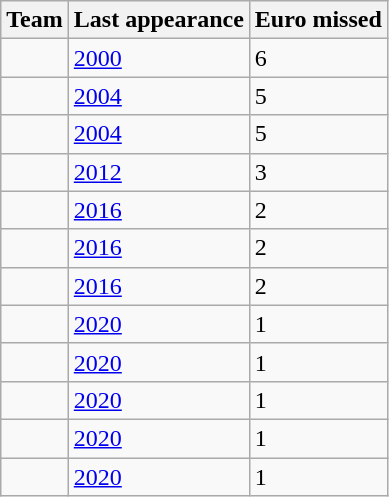<table class="wikitable">
<tr>
<th>Team</th>
<th>Last appearance</th>
<th>Euro missed</th>
</tr>
<tr>
<td></td>
<td><a href='#'>2000</a></td>
<td>6</td>
</tr>
<tr>
<td></td>
<td><a href='#'>2004</a></td>
<td>5</td>
</tr>
<tr>
<td></td>
<td><a href='#'>2004</a></td>
<td>5</td>
</tr>
<tr>
<td></td>
<td><a href='#'>2012</a></td>
<td>3</td>
</tr>
<tr>
<td></td>
<td><a href='#'>2016</a></td>
<td>2</td>
</tr>
<tr>
<td></td>
<td><a href='#'>2016</a></td>
<td>2</td>
</tr>
<tr>
<td></td>
<td><a href='#'>2016</a></td>
<td>2</td>
</tr>
<tr>
<td></td>
<td><a href='#'>2020</a></td>
<td>1</td>
</tr>
<tr>
<td></td>
<td><a href='#'>2020</a></td>
<td>1</td>
</tr>
<tr>
<td></td>
<td><a href='#'>2020</a></td>
<td>1</td>
</tr>
<tr>
<td></td>
<td><a href='#'>2020</a></td>
<td>1</td>
</tr>
<tr>
<td></td>
<td><a href='#'>2020</a></td>
<td>1</td>
</tr>
</table>
